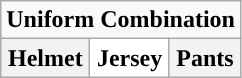<table class="wikitable">
<tr>
<td align="center" Colspan="3"><strong>Uniform Combination</strong></td>
</tr>
<tr align="center">
<th>Helmet</th>
<th style="background:#FFFFFF;">Jersey</th>
<th>Pants</th>
</tr>
</table>
